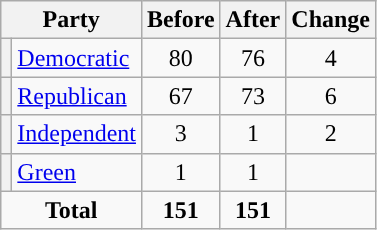<table class="wikitable" style="text-align:center;">
<tr>
<th colspan="2">Party</th>
<th>Before</th>
<th>After</th>
<th>Change</th>
</tr>
<tr>
<th style="background-color:"></th>
<td style="text-align:left;"><a href='#'>Democratic</a></td>
<td>80</td>
<td>76</td>
<td> 4</td>
</tr>
<tr>
<th style="background-color:"></th>
<td style="text-align:left;"><a href='#'>Republican</a></td>
<td>67</td>
<td>73</td>
<td> 6</td>
</tr>
<tr>
<th style="background-color:"></th>
<td style="text-align:left;"><a href='#'>Independent</a></td>
<td>3</td>
<td>1</td>
<td> 2</td>
</tr>
<tr>
<th style="background-color:"></th>
<td style="text-align:left;"><a href='#'>Green</a></td>
<td>1</td>
<td>1</td>
<td></td>
</tr>
<tr>
<td colspan="2"><strong>Total</strong></td>
<td><strong>151</strong></td>
<td><strong>151</strong></td>
<td></td>
</tr>
</table>
